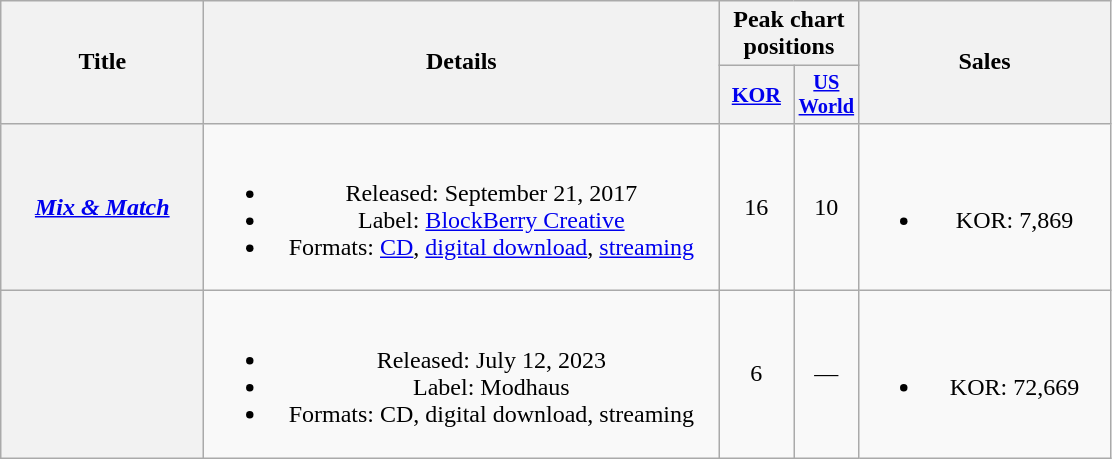<table class="wikitable plainrowheaders" style="text-align:center">
<tr>
<th scope="col" rowspan="2" style="width:8em">Title</th>
<th scope="col" rowspan="2" style="width:21em">Details</th>
<th scope="col" colspan="2">Peak chart positions</th>
<th scope="col" rowspan="2" style="width:10em">Sales</th>
</tr>
<tr>
<th scope="col" style="width:3em;font-size:90%"><a href='#'>KOR</a><br></th>
<th scope="col" style="width:2.5em;font-size:85%"><a href='#'>US<br>World</a><br></th>
</tr>
<tr>
<th scope="row"><em><a href='#'>Mix & Match</a></em></th>
<td><br><ul><li>Released: September 21, 2017</li><li>Label: <a href='#'>BlockBerry Creative</a></li><li>Formats: <a href='#'>CD</a>, <a href='#'>digital download</a>, <a href='#'>streaming</a></li></ul></td>
<td>16</td>
<td>10</td>
<td><br><ul><li>KOR: 7,869</li></ul></td>
</tr>
<tr>
<th scope="row"><em><Version Up></em></th>
<td><br><ul><li>Released: July 12, 2023</li><li>Label: Modhaus</li><li>Formats: CD, digital download, streaming</li></ul></td>
<td>6</td>
<td>—</td>
<td><br><ul><li>KOR: 72,669</li></ul></td>
</tr>
</table>
